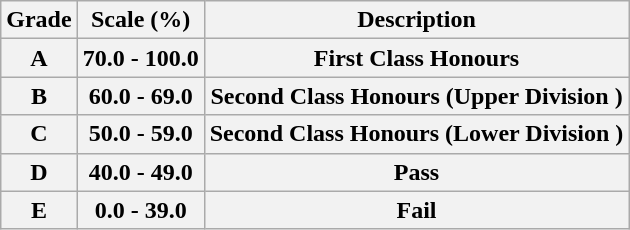<table class="wikitable">
<tr>
<th>Grade</th>
<th>Scale (%)</th>
<th>Description</th>
</tr>
<tr>
<th>A</th>
<th>70.0 - 100.0</th>
<th>First Class Honours</th>
</tr>
<tr>
<th>B</th>
<th>60.0 - 69.0</th>
<th>Second Class Honours (Upper Division )</th>
</tr>
<tr>
<th>C</th>
<th>50.0 - 59.0</th>
<th>Second Class Honours (Lower Division )</th>
</tr>
<tr>
<th>D</th>
<th>40.0 - 49.0</th>
<th>Pass</th>
</tr>
<tr>
<th>E</th>
<th>0.0 - 39.0</th>
<th>Fail</th>
</tr>
</table>
